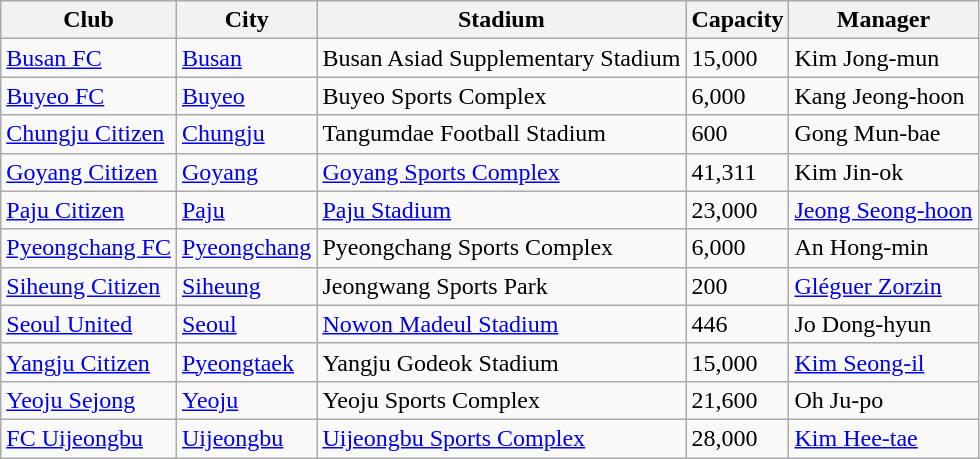<table class="wikitable sortable" style="text-align: left;">
<tr>
<th>Club</th>
<th>City</th>
<th>Stadium</th>
<th>Capacity</th>
<th>Manager</th>
</tr>
<tr>
<td><a href='#'>Busan FC</a></td>
<td><a href='#'>Busan</a></td>
<td>Busan Asiad Supplementary Stadium</td>
<td>15,000</td>
<td> Kim Jong-mun</td>
</tr>
<tr>
<td><a href='#'>Buyeo FC</a></td>
<td><a href='#'>Buyeo</a></td>
<td>Buyeo Sports Complex</td>
<td>6,000</td>
<td> Kang Jeong-hoon</td>
</tr>
<tr>
<td><a href='#'>Chungju Citizen</a></td>
<td><a href='#'>Chungju</a></td>
<td>Tangumdae Football Stadium</td>
<td>600</td>
<td> Gong Mun-bae</td>
</tr>
<tr>
<td><a href='#'>Goyang Citizen</a></td>
<td><a href='#'>Goyang</a></td>
<td><a href='#'>Goyang Sports Complex</a></td>
<td>41,311</td>
<td> Kim Jin-ok</td>
</tr>
<tr>
<td><a href='#'>Paju Citizen</a></td>
<td><a href='#'>Paju</a></td>
<td><a href='#'>Paju Stadium</a></td>
<td>23,000</td>
<td> <a href='#'>Jeong Seong-hoon</a></td>
</tr>
<tr>
<td><a href='#'>Pyeongchang FC</a></td>
<td><a href='#'>Pyeongchang</a></td>
<td>Pyeongchang Sports Complex</td>
<td>6,000</td>
<td> An Hong-min</td>
</tr>
<tr>
<td><a href='#'>Siheung Citizen</a></td>
<td><a href='#'>Siheung</a></td>
<td>Jeongwang Sports Park</td>
<td>200</td>
<td> <a href='#'>Gléguer Zorzin</a></td>
</tr>
<tr>
<td><a href='#'>Seoul United</a></td>
<td><a href='#'>Seoul</a></td>
<td><a href='#'>Nowon Madeul Stadium</a></td>
<td>446</td>
<td> Jo Dong-hyun</td>
</tr>
<tr>
<td><a href='#'>Yangju Citizen</a></td>
<td><a href='#'>Pyeongtaek</a></td>
<td>Yangju Godeok Stadium</td>
<td>15,000</td>
<td> <a href='#'>Kim Seong-il</a></td>
</tr>
<tr>
<td><a href='#'>Yeoju Sejong</a></td>
<td><a href='#'>Yeoju</a></td>
<td>Yeoju Sports Complex</td>
<td>21,600</td>
<td> Oh Ju-po</td>
</tr>
<tr>
<td><a href='#'>FC Uijeongbu</a></td>
<td><a href='#'>Uijeongbu</a></td>
<td><a href='#'>Uijeongbu Sports Complex</a></td>
<td>28,000</td>
<td> <a href='#'>Kim Hee-tae</a></td>
</tr>
</table>
